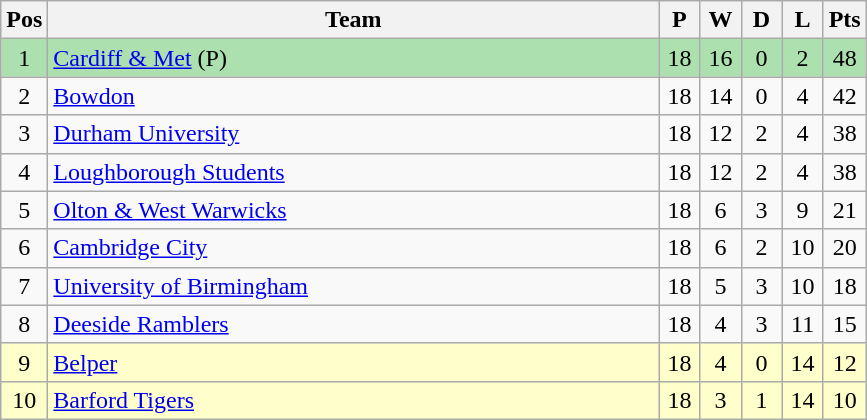<table class="wikitable" style="font-size: 100%">
<tr>
<th width=20>Pos</th>
<th width=400>Team</th>
<th width=20>P</th>
<th width=20>W</th>
<th width=20>D</th>
<th width=20>L</th>
<th width=20>Pts</th>
</tr>
<tr align=center style="background:#ACE1AF;">
<td>1</td>
<td align="left"><a href='#'>Cardiff & Met</a> (P)</td>
<td>18</td>
<td>16</td>
<td>0</td>
<td>2</td>
<td>48</td>
</tr>
<tr align=center>
<td>2</td>
<td align="left"><a href='#'>Bowdon</a></td>
<td>18</td>
<td>14</td>
<td>0</td>
<td>4</td>
<td>42</td>
</tr>
<tr align=center>
<td>3</td>
<td align="left"><a href='#'>Durham University</a></td>
<td>18</td>
<td>12</td>
<td>2</td>
<td>4</td>
<td>38</td>
</tr>
<tr align=center>
<td>4</td>
<td align="left"><a href='#'>Loughborough Students</a></td>
<td>18</td>
<td>12</td>
<td>2</td>
<td>4</td>
<td>38</td>
</tr>
<tr align=center>
<td>5</td>
<td align="left"><a href='#'>Olton & West Warwicks</a></td>
<td>18</td>
<td>6</td>
<td>3</td>
<td>9</td>
<td>21</td>
</tr>
<tr align=center>
<td>6</td>
<td align="left"><a href='#'>Cambridge City</a></td>
<td>18</td>
<td>6</td>
<td>2</td>
<td>10</td>
<td>20</td>
</tr>
<tr align=center>
<td>7</td>
<td align="left"><a href='#'>University of Birmingham</a></td>
<td>18</td>
<td>5</td>
<td>3</td>
<td>10</td>
<td>18</td>
</tr>
<tr align=center>
<td>8</td>
<td align="left"><a href='#'>Deeside Ramblers</a></td>
<td>18</td>
<td>4</td>
<td>3</td>
<td>11</td>
<td>15</td>
</tr>
<tr align=center style="background: #ffffcc;">
<td>9</td>
<td align="left"><a href='#'>Belper</a></td>
<td>18</td>
<td>4</td>
<td>0</td>
<td>14</td>
<td>12</td>
</tr>
<tr align=center style="background: #ffffcc;">
<td>10</td>
<td align="left"><a href='#'>Barford Tigers</a></td>
<td>18</td>
<td>3</td>
<td>1</td>
<td>14</td>
<td>10</td>
</tr>
</table>
